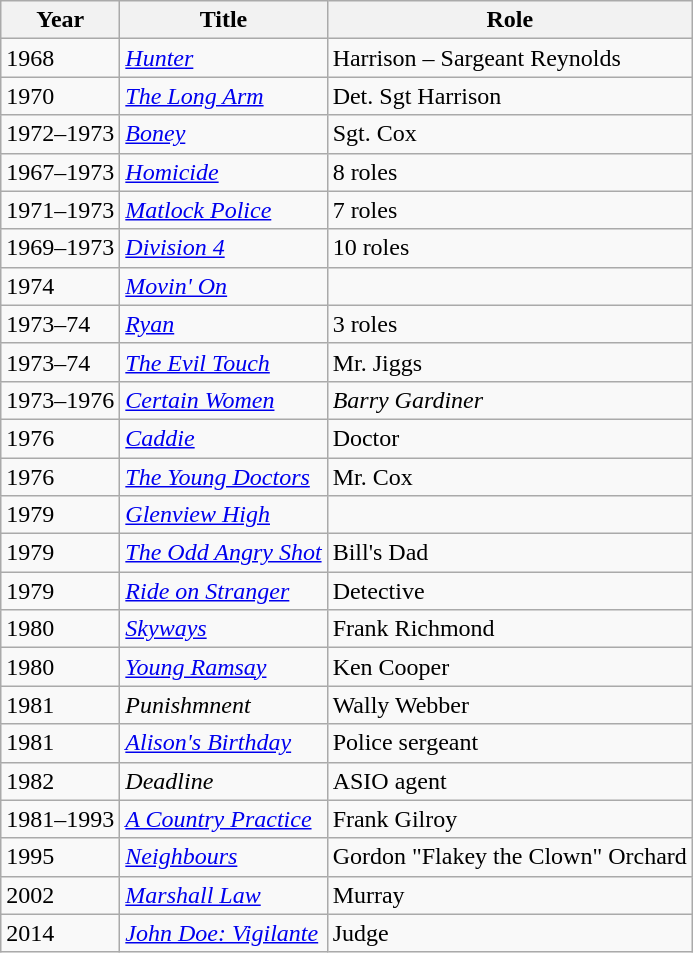<table class="wikitable">
<tr>
<th>Year</th>
<th>Title</th>
<th>Role</th>
</tr>
<tr>
<td>1968</td>
<td><a href='#'><em>Hunter</em></a></td>
<td>Harrison – Sargeant Reynolds</td>
</tr>
<tr>
<td>1970</td>
<td><a href='#'><em>The Long Arm</em></a></td>
<td>Det. Sgt Harrison</td>
</tr>
<tr>
<td>1972–1973</td>
<td><a href='#'><em>Boney</em></a></td>
<td>Sgt. Cox</td>
</tr>
<tr>
<td>1967–1973</td>
<td><em><a href='#'>Homicide</a></em></td>
<td>8 roles</td>
</tr>
<tr>
<td>1971–1973</td>
<td><em><a href='#'>Matlock Police</a></em></td>
<td>7 roles</td>
</tr>
<tr>
<td>1969–1973</td>
<td><em><a href='#'>Division 4</a></em></td>
<td>10 roles</td>
</tr>
<tr>
<td>1974</td>
<td><em><a href='#'>Movin' On</a></em></td>
<td></td>
</tr>
<tr>
<td>1973–74</td>
<td><a href='#'><em>Ryan</em></a></td>
<td>3 roles</td>
</tr>
<tr>
<td>1973–74</td>
<td><em><a href='#'>The Evil Touch</a></em></td>
<td>Mr. Jiggs</td>
</tr>
<tr>
<td>1973–1976</td>
<td><em><a href='#'>Certain Women</a></em></td>
<td><em>Barry Gardiner</em></td>
</tr>
<tr>
<td>1976</td>
<td><a href='#'><em>Caddie</em></a></td>
<td>Doctor</td>
</tr>
<tr>
<td>1976</td>
<td><em><a href='#'>The Young Doctors</a></em></td>
<td>Mr. Cox</td>
</tr>
<tr>
<td>1979</td>
<td><em><a href='#'>Glenview High</a></em></td>
<td></td>
</tr>
<tr>
<td>1979</td>
<td><em><a href='#'>The Odd Angry Shot</a></em></td>
<td>Bill's Dad</td>
</tr>
<tr>
<td>1979</td>
<td><em><a href='#'>Ride on Stranger</a></em></td>
<td>Detective</td>
</tr>
<tr>
<td>1980</td>
<td><em><a href='#'>Skyways</a></em></td>
<td>Frank Richmond</td>
</tr>
<tr>
<td>1980</td>
<td><em><a href='#'>Young Ramsay</a></em></td>
<td>Ken Cooper</td>
</tr>
<tr>
<td>1981</td>
<td><em>Punishmnent</em></td>
<td>Wally Webber</td>
</tr>
<tr>
<td>1981</td>
<td><em><a href='#'>Alison's Birthday</a></em></td>
<td>Police sergeant</td>
</tr>
<tr>
<td>1982</td>
<td><em>Deadline</em></td>
<td>ASIO agent</td>
</tr>
<tr>
<td>1981–1993</td>
<td><em><a href='#'>A Country Practice</a></em></td>
<td>Frank Gilroy</td>
</tr>
<tr>
<td>1995</td>
<td><em><a href='#'>Neighbours</a></em></td>
<td>Gordon "Flakey the Clown" Orchard</td>
</tr>
<tr>
<td>2002</td>
<td><em><a href='#'>Marshall Law</a></em></td>
<td>Murray</td>
</tr>
<tr>
<td>2014</td>
<td><em><a href='#'>John Doe: Vigilante</a></em></td>
<td>Judge</td>
</tr>
</table>
